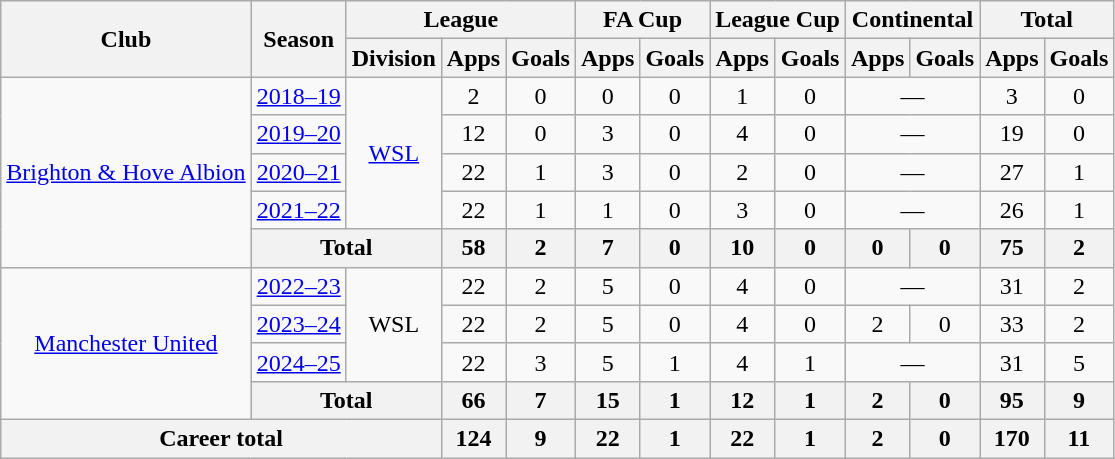<table class="wikitable" style="text-align:center">
<tr>
<th rowspan="2">Club</th>
<th rowspan="2">Season</th>
<th colspan="3">League</th>
<th colspan="2">FA Cup</th>
<th colspan="2">League Cup</th>
<th colspan="2">Continental</th>
<th colspan="2">Total</th>
</tr>
<tr>
<th>Division</th>
<th>Apps</th>
<th>Goals</th>
<th>Apps</th>
<th>Goals</th>
<th>Apps</th>
<th>Goals</th>
<th>Apps</th>
<th>Goals</th>
<th>Apps</th>
<th>Goals</th>
</tr>
<tr>
<td rowspan="5"><a href='#'>Brighton & Hove Albion</a></td>
<td><a href='#'>2018–19</a></td>
<td rowspan="4"><a href='#'>WSL</a></td>
<td>2</td>
<td>0</td>
<td>0</td>
<td>0</td>
<td>1</td>
<td>0</td>
<td colspan=2>—</td>
<td>3</td>
<td>0</td>
</tr>
<tr>
<td><a href='#'>2019–20</a></td>
<td>12</td>
<td>0</td>
<td>3</td>
<td>0</td>
<td>4</td>
<td>0</td>
<td colspan=2>—</td>
<td>19</td>
<td>0</td>
</tr>
<tr>
<td><a href='#'>2020–21</a></td>
<td>22</td>
<td>1</td>
<td>3</td>
<td>0</td>
<td>2</td>
<td>0</td>
<td colspan=2>—</td>
<td>27</td>
<td>1</td>
</tr>
<tr>
<td><a href='#'>2021–22</a></td>
<td>22</td>
<td>1</td>
<td>1</td>
<td>0</td>
<td>3</td>
<td>0</td>
<td colspan=2>—</td>
<td>26</td>
<td>1</td>
</tr>
<tr>
<th colspan="2">Total</th>
<th>58</th>
<th>2</th>
<th>7</th>
<th>0</th>
<th>10</th>
<th>0</th>
<th>0</th>
<th>0</th>
<th>75</th>
<th>2</th>
</tr>
<tr>
<td rowspan="4"><a href='#'>Manchester United</a></td>
<td><a href='#'>2022–23</a></td>
<td rowspan="3">WSL</td>
<td>22</td>
<td>2</td>
<td>5</td>
<td>0</td>
<td>4</td>
<td>0</td>
<td colspan=2>—</td>
<td>31</td>
<td>2</td>
</tr>
<tr>
<td><a href='#'>2023–24</a></td>
<td>22</td>
<td>2</td>
<td>5</td>
<td>0</td>
<td>4</td>
<td>0</td>
<td>2</td>
<td>0</td>
<td>33</td>
<td>2</td>
</tr>
<tr>
<td><a href='#'>2024–25</a></td>
<td>22</td>
<td>3</td>
<td>5</td>
<td>1</td>
<td>4</td>
<td>1</td>
<td colspan=2>—</td>
<td>31</td>
<td>5</td>
</tr>
<tr>
<th colspan="2">Total</th>
<th>66</th>
<th>7</th>
<th>15</th>
<th>1</th>
<th>12</th>
<th>1</th>
<th>2</th>
<th>0</th>
<th>95</th>
<th>9</th>
</tr>
<tr>
<th colspan="3">Career total</th>
<th>124</th>
<th>9</th>
<th>22</th>
<th>1</th>
<th>22</th>
<th>1</th>
<th>2</th>
<th>0</th>
<th>170</th>
<th>11</th>
</tr>
</table>
